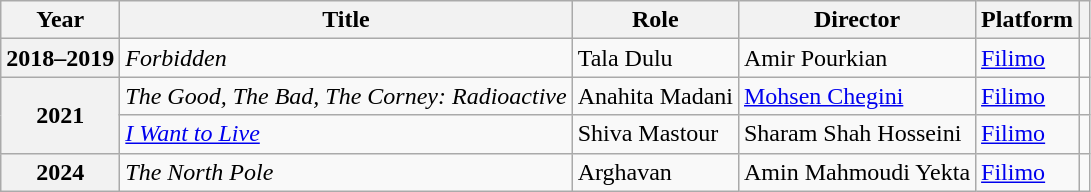<table class="wikitable plainrowheaders sortable" style="font-size:100%">
<tr>
<th scope="col">Year</th>
<th scope="col">Title</th>
<th scope="col">Role</th>
<th scope="col">Director</th>
<th scope="col">Platform</th>
<th class="unsortable" scope="col"></th>
</tr>
<tr>
<th scope="row">2018–2019</th>
<td><em>Forbidden</em></td>
<td>Tala Dulu</td>
<td>Amir Pourkian</td>
<td><a href='#'>Filimo</a></td>
<td></td>
</tr>
<tr>
<th scope="row" rowspan="2">2021</th>
<td><em>The Good, The Bad, The Corney: Radioactive</em></td>
<td>Anahita Madani</td>
<td><a href='#'>Mohsen Chegini</a></td>
<td><a href='#'>Filimo</a></td>
<td></td>
</tr>
<tr>
<td><em><a href='#'>I Want to Live</a></em></td>
<td>Shiva Mastour</td>
<td>Sharam Shah Hosseini</td>
<td><a href='#'>Filimo</a></td>
<td></td>
</tr>
<tr>
<th scope="row">2024</th>
<td><em>The North Pole</em></td>
<td>Arghavan</td>
<td>Amin Mahmoudi Yekta</td>
<td><a href='#'>Filimo</a></td>
<td></td>
</tr>
</table>
